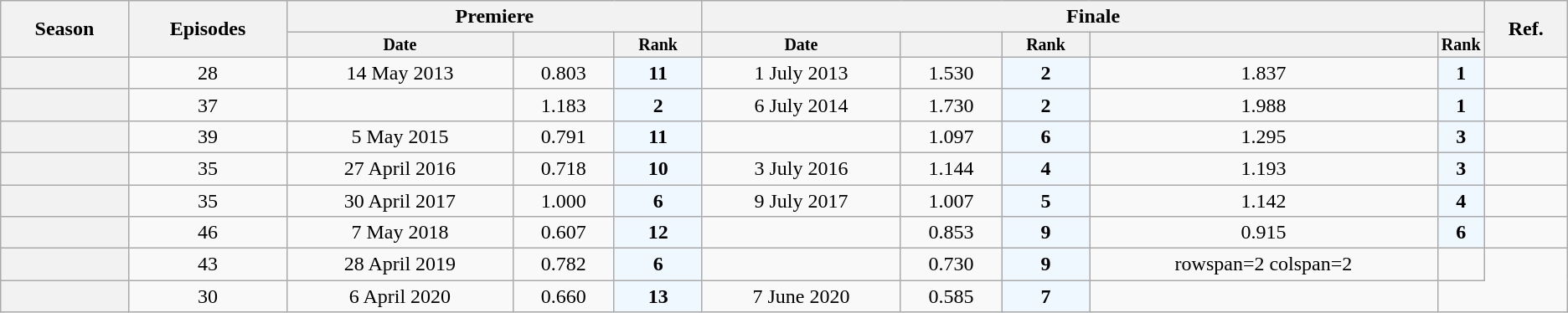<table class="wikitable" style="text-align:center;">
<tr>
<th rowspan="2">Season</th>
<th rowspan="2">Episodes</th>
<th colspan="3">Premiere</th>
<th colspan="5">Finale</th>
<th rowspan="2">Ref.</th>
</tr>
<tr>
<th style="font-size:smaller; line-height:100%;" span>Date</th>
<th style="font-size:smaller; line-height:100%;" span></th>
<th style="font-size:smaller; line-height:100%;" span>Rank</th>
<th style="font-size:smaller; line-height:100%;" span>Date</th>
<th style="font-size:smaller; line-height:100%;" span></th>
<th style="font-size:smaller; line-height:100%;" span>Rank</th>
<th style="font-size:smaller; line-height:100%;" span><br></th>
<th style="width:3%; font-size:smaller; line-height:100%;" span>Rank</th>
</tr>
<tr>
<th scope="row"></th>
<td>28</td>
<td>14 May 2013</td>
<td>0.803</td>
<td style="background:#F0F8FF"><strong>11</strong></td>
<td>1 July 2013</td>
<td>1.530</td>
<td style="background:#F0F8FF"><strong>2</strong></td>
<td>1.837</td>
<td style="background:#F0F8FF"><strong>1</strong></td>
<td></td>
</tr>
<tr>
<th scope="row"></th>
<td>37</td>
<td></td>
<td>1.183</td>
<td style="background:#F0F8FF"><strong>2</strong></td>
<td>6 July 2014</td>
<td>1.730</td>
<td style="background:#F0F8FF"><strong>2</strong></td>
<td>1.988</td>
<td style="background:#F0F8FF"><strong>1</strong></td>
<td></td>
</tr>
<tr>
<th scope="row"></th>
<td>39</td>
<td>5 May 2015</td>
<td>0.791</td>
<td style="background:#F0F8FF"><strong>11</strong></td>
<td></td>
<td>1.097</td>
<td style="background:#F0F8FF"><strong>6</strong></td>
<td>1.295</td>
<td style="background:#F0F8FF"><strong>3</strong></td>
<td></td>
</tr>
<tr>
<th scope="row"></th>
<td>35</td>
<td>27 April 2016</td>
<td>0.718</td>
<td style="background:#F0F8FF"><strong>10</strong></td>
<td>3 July 2016</td>
<td>1.144</td>
<td style="background:#F0F8FF"><strong>4</strong></td>
<td>1.193</td>
<td style="background:#F0F8FF"><strong>3</strong></td>
<td></td>
</tr>
<tr>
<th scope="row"></th>
<td>35</td>
<td>30 April 2017</td>
<td>1.000</td>
<td style="background:#F0F8FF"><strong>6</strong></td>
<td>9 July 2017</td>
<td>1.007</td>
<td style="background:#F0F8FF"><strong>5</strong></td>
<td>1.142</td>
<td style="background:#F0F8FF"><strong>4</strong></td>
<td></td>
</tr>
<tr>
<th scope="row"></th>
<td>46</td>
<td>7 May 2018</td>
<td>0.607</td>
<td style="background:#F0F8FF"><strong>12</strong></td>
<td></td>
<td>0.853</td>
<td style="background:#F0F8FF"><strong>9</strong></td>
<td>0.915</td>
<td style="background:#F0F8FF"><strong>6</strong></td>
<td></td>
</tr>
<tr>
<th scope="row"></th>
<td>43</td>
<td>28 April 2019</td>
<td>0.782</td>
<td style="background:#F0F8FF"><strong>6</strong></td>
<td></td>
<td>0.730</td>
<td style="background:#F0F8FF"><strong>9</strong></td>
<td>rowspan=2 colspan=2 </td>
<td></td>
</tr>
<tr>
<th scope="row"></th>
<td>30</td>
<td>6 April 2020</td>
<td>0.660</td>
<td style="background:#F0F8FF"><strong>13</strong></td>
<td>7 June 2020</td>
<td>0.585</td>
<td style="background:#F0F8FF"><strong>7</strong></td>
<td></td>
</tr>
</table>
